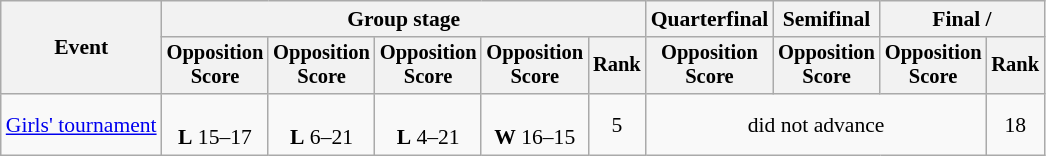<table class="wikitable" style="font-size:90%">
<tr>
<th rowspan=2>Event</th>
<th colspan=5>Group stage</th>
<th>Quarterfinal</th>
<th>Semifinal</th>
<th colspan=2>Final / </th>
</tr>
<tr style="font-size:95%">
<th>Opposition<br>Score</th>
<th>Opposition<br>Score</th>
<th>Opposition<br>Score</th>
<th>Opposition<br>Score</th>
<th>Rank</th>
<th>Opposition<br>Score</th>
<th>Opposition<br>Score</th>
<th>Opposition<br>Score</th>
<th>Rank</th>
</tr>
<tr align=center>
<td align=left><a href='#'>Girls' tournament</a></td>
<td><br><strong>L</strong> 15–17</td>
<td><br><strong>L</strong> 6–21</td>
<td><br><strong>L</strong> 4–21</td>
<td><br><strong>W</strong> 16–15</td>
<td>5</td>
<td colspan=3>did not advance</td>
<td>18</td>
</tr>
</table>
